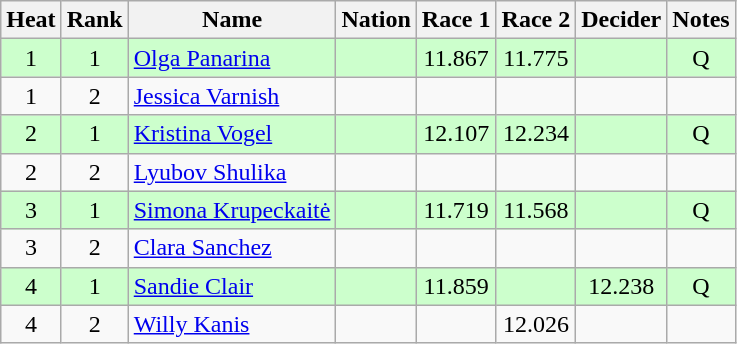<table class="wikitable sortable" style="text-align:center">
<tr>
<th>Heat</th>
<th>Rank</th>
<th>Name</th>
<th>Nation</th>
<th>Race 1</th>
<th>Race 2</th>
<th>Decider</th>
<th>Notes</th>
</tr>
<tr style="background: #ccffcc;">
<td>1</td>
<td>1</td>
<td align=left><a href='#'>Olga Panarina</a></td>
<td align=left></td>
<td>11.867</td>
<td>11.775</td>
<td></td>
<td>Q</td>
</tr>
<tr>
<td>1</td>
<td>2</td>
<td align=left><a href='#'>Jessica Varnish</a></td>
<td align=left></td>
<td></td>
<td></td>
<td></td>
<td></td>
</tr>
<tr style="background: #ccffcc;">
<td>2</td>
<td>1</td>
<td align=left><a href='#'>Kristina Vogel</a></td>
<td align=left></td>
<td>12.107</td>
<td>12.234</td>
<td></td>
<td>Q</td>
</tr>
<tr>
<td>2</td>
<td>2</td>
<td align=left><a href='#'>Lyubov Shulika</a></td>
<td align=left></td>
<td></td>
<td></td>
<td></td>
<td></td>
</tr>
<tr style="background: #ccffcc;">
<td>3</td>
<td>1</td>
<td align=left><a href='#'>Simona Krupeckaitė</a></td>
<td align=left></td>
<td>11.719</td>
<td>11.568</td>
<td></td>
<td>Q</td>
</tr>
<tr>
<td>3</td>
<td>2</td>
<td align=left><a href='#'>Clara Sanchez</a></td>
<td align=left></td>
<td></td>
<td></td>
<td></td>
<td></td>
</tr>
<tr style="background: #ccffcc;">
<td>4</td>
<td>1</td>
<td align=left><a href='#'>Sandie Clair</a></td>
<td align=left></td>
<td>11.859</td>
<td></td>
<td>12.238</td>
<td>Q</td>
</tr>
<tr>
<td>4</td>
<td>2</td>
<td align=left><a href='#'>Willy Kanis</a></td>
<td align=left></td>
<td></td>
<td>12.026</td>
<td></td>
<td></td>
</tr>
</table>
